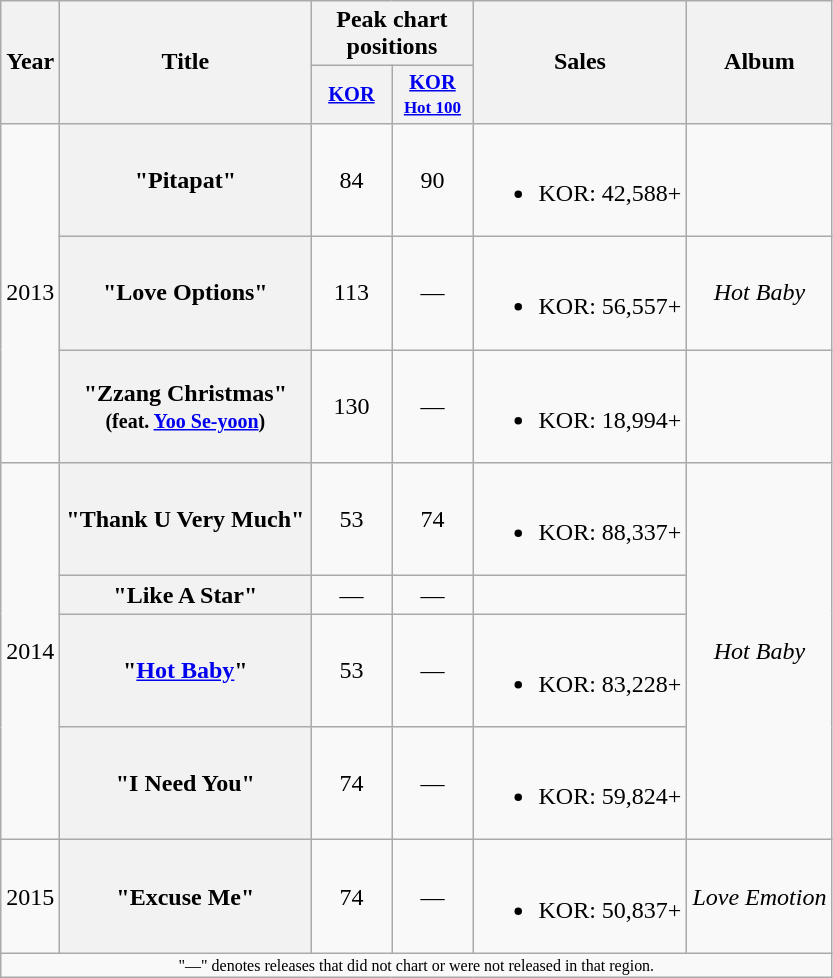<table class="wikitable plainrowheaders" style="text-align:center">
<tr>
<th scope="col" rowspan="2">Year</th>
<th scope="col" rowspan="2" style="width:10em;">Title</th>
<th scope="col" colspan="2">Peak chart positions</th>
<th scope="col" rowspan="2">Sales</th>
<th scope="col" rowspan="2">Album</th>
</tr>
<tr>
<th scope="col" style="width:3.5em;font-size:85%;"><a href='#'>KOR</a><br></th>
<th scope="col" style="width:3.5em;font-size:85%;"><a href='#'>KOR<br><small>Hot 100</small></a><br></th>
</tr>
<tr>
<td rowspan="3">2013</td>
<th scope="row">"Pitapat"</th>
<td>84</td>
<td>90</td>
<td><br><ul><li>KOR: 42,588+</li></ul></td>
<td></td>
</tr>
<tr>
<th scope="row">"Love Options"</th>
<td>113</td>
<td>—</td>
<td><br><ul><li>KOR: 56,557+</li></ul></td>
<td><em>Hot Baby</em></td>
</tr>
<tr>
<th scope="row">"Zzang Christmas"<br><small>(feat. <a href='#'>Yoo Se-yoon</a>)</small></th>
<td>130</td>
<td>—</td>
<td><br><ul><li>KOR: 18,994+</li></ul></td>
<td></td>
</tr>
<tr>
<td rowspan="4">2014</td>
<th scope="row">"Thank U Very Much"</th>
<td>53</td>
<td>74</td>
<td><br><ul><li>KOR: 88,337+</li></ul></td>
<td rowspan="4"><em>Hot Baby</em></td>
</tr>
<tr>
<th scope="row">"Like A Star"</th>
<td>—</td>
<td>—</td>
<td></td>
</tr>
<tr>
<th scope="row">"<a href='#'>Hot Baby</a>"</th>
<td>53</td>
<td>—</td>
<td><br><ul><li>KOR: 83,228+</li></ul></td>
</tr>
<tr>
<th scope="row">"I Need You"</th>
<td>74</td>
<td>—</td>
<td><br><ul><li>KOR: 59,824+</li></ul></td>
</tr>
<tr>
<td>2015</td>
<th scope="row">"Excuse Me"</th>
<td>74</td>
<td>—</td>
<td><br><ul><li>KOR: 50,837+</li></ul></td>
<td><em>Love Emotion</em></td>
</tr>
<tr>
<td colspan="6" style="font-size:8pt;">"—" denotes releases that did not chart or were not released in that region.</td>
</tr>
</table>
